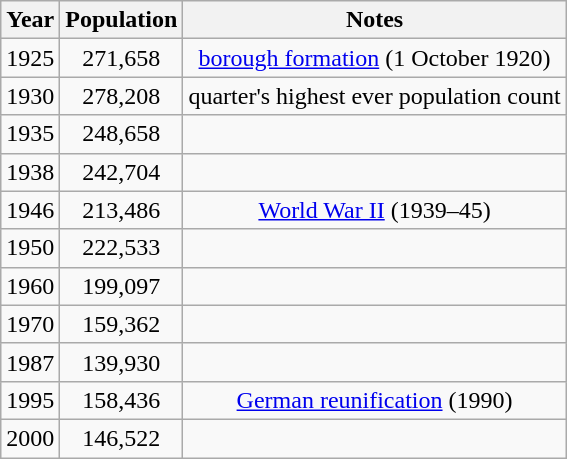<table class="wikitable mw-collapsible mw-collapsed" style="text-align:center;">
<tr>
<th>Year</th>
<th>Population</th>
<th>Notes</th>
</tr>
<tr>
<td>1925</td>
<td>271,658</td>
<td><a href='#'>borough formation</a> (1 October 1920)</td>
</tr>
<tr>
<td>1930</td>
<td>278,208</td>
<td>quarter's highest ever population count</td>
</tr>
<tr>
<td>1935</td>
<td>248,658</td>
<td></td>
</tr>
<tr>
<td>1938</td>
<td>242,704</td>
<td></td>
</tr>
<tr>
<td>1946</td>
<td>213,486</td>
<td><a href='#'>World War II</a> (1939–45)</td>
</tr>
<tr>
<td>1950</td>
<td>222,533</td>
<td></td>
</tr>
<tr>
<td>1960</td>
<td>199,097</td>
<td></td>
</tr>
<tr>
<td>1970</td>
<td>159,362</td>
<td></td>
</tr>
<tr>
<td>1987</td>
<td>139,930</td>
<td></td>
</tr>
<tr>
<td>1995</td>
<td>158,436</td>
<td><a href='#'>German reunification</a> (1990)</td>
</tr>
<tr>
<td>2000</td>
<td>146,522</td>
<td></td>
</tr>
</table>
